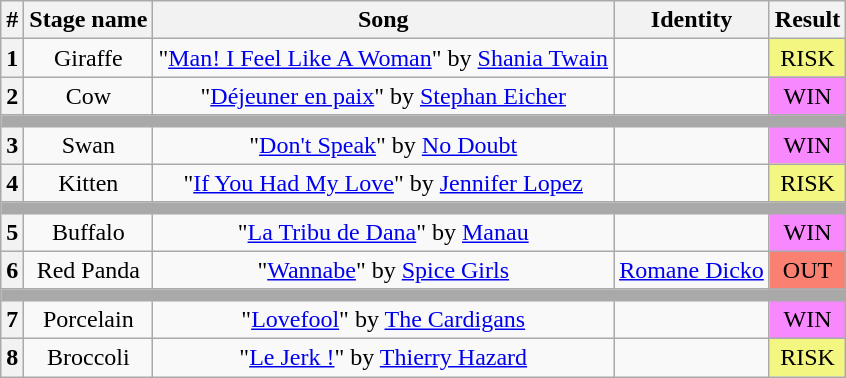<table class="wikitable plainrowheaders" style="text-align: center;">
<tr>
<th>#</th>
<th>Stage name</th>
<th>Song</th>
<th>Identity</th>
<th>Result</th>
</tr>
<tr>
<th>1</th>
<td>Giraffe</td>
<td>"<a href='#'>Man! I Feel Like A Woman</a>" by <a href='#'>Shania Twain</a></td>
<td></td>
<td bgcolor="#F3F781">RISK</td>
</tr>
<tr>
<th>2</th>
<td>Cow</td>
<td>"<a href='#'>Déjeuner en paix</a>" by <a href='#'>Stephan Eicher</a></td>
<td></td>
<td bgcolor="#F888FD">WIN</td>
</tr>
<tr>
<td colspan="5" style="background:darkgray"></td>
</tr>
<tr>
<th>3</th>
<td>Swan</td>
<td>"<a href='#'>Don't Speak</a>" by <a href='#'>No Doubt</a></td>
<td></td>
<td bgcolor="#F888FD">WIN</td>
</tr>
<tr>
<th>4</th>
<td>Kitten</td>
<td>"<a href='#'>If You Had My Love</a>" by <a href='#'>Jennifer Lopez</a></td>
<td></td>
<td bgcolor="#F3F781">RISK</td>
</tr>
<tr>
<td colspan="5" style="background:darkgray"></td>
</tr>
<tr>
<th>5</th>
<td>Buffalo</td>
<td>"<a href='#'>La Tribu de Dana</a>" by <a href='#'>Manau</a></td>
<td></td>
<td bgcolor="#F888FD">WIN</td>
</tr>
<tr>
<th>6</th>
<td>Red Panda</td>
<td>"<a href='#'>Wannabe</a>" by <a href='#'>Spice Girls</a></td>
<td><a href='#'>Romane Dicko</a></td>
<td bgcolor="salmon">OUT</td>
</tr>
<tr>
<td colspan="5" style="background:darkgray"></td>
</tr>
<tr>
<th>7</th>
<td>Porcelain</td>
<td>"<a href='#'>Lovefool</a>" by <a href='#'>The Cardigans</a></td>
<td></td>
<td bgcolor="#F888FD">WIN</td>
</tr>
<tr>
<th>8</th>
<td>Broccoli</td>
<td>"<a href='#'>Le Jerk !</a>" by <a href='#'>Thierry Hazard</a></td>
<td></td>
<td bgcolor="#F3F781">RISK</td>
</tr>
</table>
